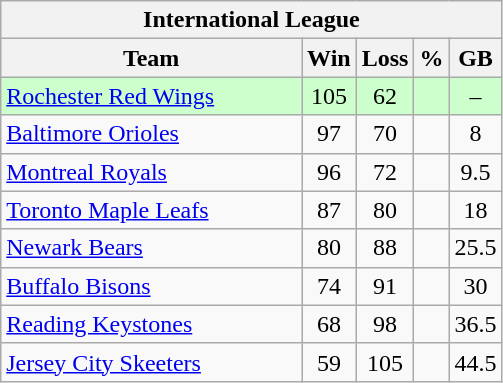<table class="wikitable">
<tr>
<th colspan="5">International League</th>
</tr>
<tr>
<th width="60%">Team</th>
<th>Win</th>
<th>Loss</th>
<th>%</th>
<th>GB</th>
</tr>
<tr align=center bgcolor=ccffcc>
<td align=left><a href='#'>Rochester Red Wings</a></td>
<td>105</td>
<td>62</td>
<td></td>
<td>–</td>
</tr>
<tr align=center>
<td align=left><a href='#'>Baltimore Orioles</a></td>
<td>97</td>
<td>70</td>
<td></td>
<td>8</td>
</tr>
<tr align=center>
<td align=left><a href='#'>Montreal Royals</a></td>
<td>96</td>
<td>72</td>
<td></td>
<td>9.5</td>
</tr>
<tr align=center>
<td align=left><a href='#'>Toronto Maple Leafs</a></td>
<td>87</td>
<td>80</td>
<td></td>
<td>18</td>
</tr>
<tr align=center>
<td align=left><a href='#'>Newark Bears</a></td>
<td>80</td>
<td>88</td>
<td></td>
<td>25.5</td>
</tr>
<tr align=center>
<td align=left><a href='#'>Buffalo Bisons</a></td>
<td>74</td>
<td>91</td>
<td></td>
<td>30</td>
</tr>
<tr align=center>
<td align=left><a href='#'>Reading Keystones</a></td>
<td>68</td>
<td>98</td>
<td></td>
<td>36.5</td>
</tr>
<tr align=center>
<td align=left><a href='#'>Jersey City Skeeters</a></td>
<td>59</td>
<td>105</td>
<td></td>
<td>44.5</td>
</tr>
</table>
